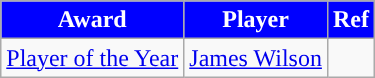<table class="wikitable" style="text-align:center">
<tr>
<th style="background:blue; color:white; width=0%">Award</th>
<th style="background:blue; color:white; width=0%">Player</th>
<th style="background:blue; color:white; width=0%">Ref</th>
</tr>
<tr>
<td><a href='#'>Player of the Year</a></td>
<td> <a href='#'>James Wilson</a></td>
<td></td>
</tr>
</table>
